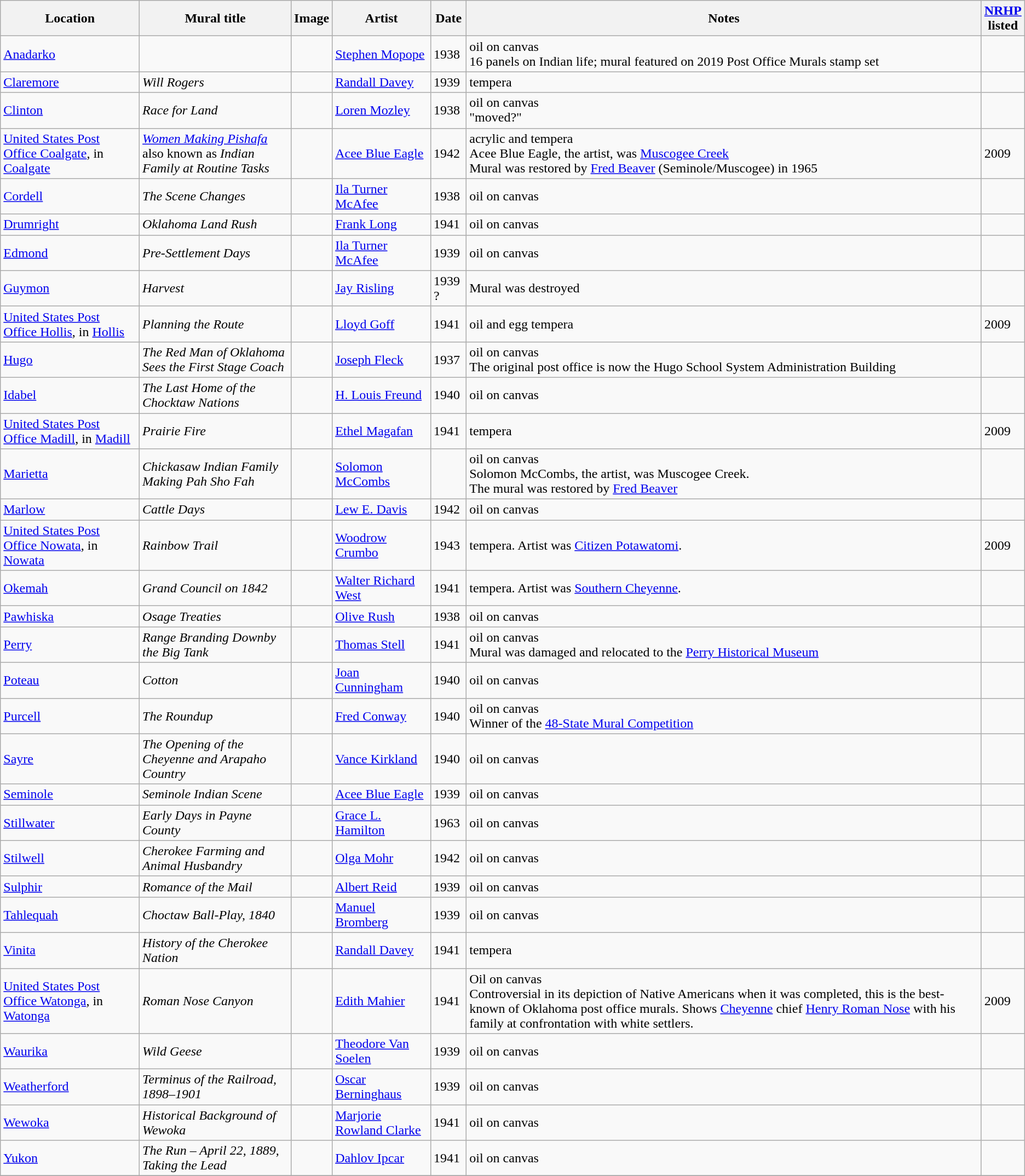<table class="wikitable sortable">
<tr>
<th>Location</th>
<th>Mural title</th>
<th>Image</th>
<th>Artist</th>
<th>Date</th>
<th>Notes</th>
<th><a href='#'>NRHP</a><br>listed</th>
</tr>
<tr>
<td><a href='#'>Anadarko</a></td>
<td></td>
<td></td>
<td><a href='#'>Stephen Mopope</a></td>
<td>1938</td>
<td>oil on canvas<br>16 panels on Indian life; mural featured on 2019 Post Office Murals stamp set</td>
<td></td>
</tr>
<tr>
<td><a href='#'>Claremore</a></td>
<td><em>Will Rogers</em></td>
<td></td>
<td><a href='#'>Randall Davey</a></td>
<td>1939</td>
<td>tempera</td>
<td></td>
</tr>
<tr>
<td><a href='#'>Clinton</a></td>
<td><em>Race for Land</em></td>
<td></td>
<td><a href='#'>Loren Mozley</a></td>
<td>1938</td>
<td>oil on canvas<br>"moved?"</td>
<td></td>
</tr>
<tr>
<td><a href='#'>United States Post Office Coalgate</a>, in <a href='#'>Coalgate</a></td>
<td><a href='#'><em>Women Making Pishafa</em></a> <br> also known as <em>Indian Family at Routine Tasks</em></td>
<td></td>
<td><a href='#'>Acee Blue Eagle</a></td>
<td>1942</td>
<td>acrylic and tempera<br>Acee Blue Eagle, the artist, was <a href='#'>Muscogee Creek</a><br>Mural was restored by <a href='#'>Fred Beaver</a> (Seminole/Muscogee) in 1965</td>
<td>2009</td>
</tr>
<tr>
<td><a href='#'>Cordell</a></td>
<td><em>The Scene Changes</em></td>
<td></td>
<td><a href='#'>Ila Turner McAfee</a></td>
<td>1938</td>
<td>oil on canvas</td>
<td></td>
</tr>
<tr>
<td><a href='#'>Drumright</a></td>
<td><em>Oklahoma Land Rush</em></td>
<td></td>
<td><a href='#'>Frank Long</a></td>
<td>1941</td>
<td>oil on canvas</td>
<td></td>
</tr>
<tr>
<td><a href='#'>Edmond</a></td>
<td><em>Pre-Settlement Days</em></td>
<td></td>
<td><a href='#'>Ila Turner McAfee</a></td>
<td>1939</td>
<td>oil on canvas</td>
<td></td>
</tr>
<tr>
<td><a href='#'>Guymon</a></td>
<td><em>Harvest</em></td>
<td></td>
<td><a href='#'>Jay Risling</a></td>
<td>1939 ?</td>
<td>Mural was destroyed</td>
<td></td>
</tr>
<tr>
<td><a href='#'>United States Post Office Hollis</a>, in <a href='#'>Hollis</a></td>
<td><em>Planning the Route</em></td>
<td></td>
<td><a href='#'>Lloyd Goff</a></td>
<td>1941</td>
<td>oil and egg tempera</td>
<td>2009</td>
</tr>
<tr>
<td><a href='#'>Hugo</a></td>
<td><em>The Red Man of Oklahoma Sees the First Stage Coach</em></td>
<td></td>
<td><a href='#'>Joseph Fleck</a></td>
<td>1937</td>
<td>oil on canvas<br>The original post office is now the Hugo School System Administration Building</td>
<td></td>
</tr>
<tr>
<td><a href='#'>Idabel</a></td>
<td><em>The Last Home of the Chocktaw Nations</em></td>
<td></td>
<td><a href='#'>H. Louis Freund</a></td>
<td>1940</td>
<td>oil on canvas</td>
<td></td>
</tr>
<tr>
<td><a href='#'>United States Post Office Madill</a>, in <a href='#'>Madill</a></td>
<td><em>Prairie Fire</em></td>
<td></td>
<td><a href='#'>Ethel Magafan</a></td>
<td>1941</td>
<td>tempera</td>
<td>2009</td>
</tr>
<tr>
<td><a href='#'>Marietta</a></td>
<td><em>Chickasaw Indian Family Making Pah Sho Fah</em></td>
<td></td>
<td><a href='#'>Solomon McCombs</a></td>
<td></td>
<td>oil on canvas<br>Solomon McCombs, the artist, was Muscogee Creek.<br>The mural was restored by <a href='#'>Fred Beaver</a></td>
<td></td>
</tr>
<tr>
<td><a href='#'>Marlow</a></td>
<td><em>Cattle Days</em></td>
<td></td>
<td><a href='#'>Lew E. Davis</a></td>
<td>1942</td>
<td>oil on canvas</td>
<td></td>
</tr>
<tr>
<td><a href='#'>United States Post Office Nowata</a>, in <a href='#'>Nowata</a></td>
<td><em>Rainbow Trail</em></td>
<td></td>
<td><a href='#'>Woodrow Crumbo</a></td>
<td>1943</td>
<td>tempera. Artist was <a href='#'>Citizen Potawatomi</a>.</td>
<td>2009</td>
</tr>
<tr>
<td><a href='#'>Okemah</a></td>
<td><em>Grand Council on 1842</em></td>
<td></td>
<td><a href='#'>Walter Richard West</a></td>
<td>1941</td>
<td>tempera. Artist was <a href='#'>Southern Cheyenne</a>.</td>
<td></td>
</tr>
<tr>
<td><a href='#'>Pawhiska</a></td>
<td><em>Osage Treaties</em></td>
<td></td>
<td><a href='#'>Olive Rush</a></td>
<td>1938</td>
<td>oil on canvas</td>
<td></td>
</tr>
<tr>
<td><a href='#'>Perry</a></td>
<td><em>Range Branding Downby the Big Tank</em></td>
<td></td>
<td><a href='#'>Thomas Stell</a></td>
<td>1941</td>
<td>oil on canvas<br>Mural was damaged and relocated to the <a href='#'>Perry Historical Museum</a></td>
<td></td>
</tr>
<tr>
<td><a href='#'>Poteau</a></td>
<td><em>Cotton</em></td>
<td></td>
<td><a href='#'>Joan Cunningham</a></td>
<td>1940</td>
<td>oil on canvas</td>
<td></td>
</tr>
<tr>
<td><a href='#'>Purcell</a></td>
<td><em>The Roundup</em></td>
<td></td>
<td><a href='#'>Fred Conway</a></td>
<td>1940</td>
<td>oil on canvas<br>Winner of the <a href='#'>48-State Mural Competition</a></td>
<td></td>
</tr>
<tr>
<td><a href='#'>Sayre</a></td>
<td><em>The Opening of the Cheyenne and Arapaho Country</em></td>
<td></td>
<td><a href='#'>Vance Kirkland</a></td>
<td>1940</td>
<td>oil on canvas</td>
<td></td>
</tr>
<tr>
<td><a href='#'>Seminole</a></td>
<td><em>Seminole Indian Scene</em></td>
<td></td>
<td><a href='#'>Acee Blue Eagle</a></td>
<td>1939</td>
<td>oil on canvas</td>
<td></td>
</tr>
<tr>
<td><a href='#'>Stillwater</a></td>
<td><em>Early Days in Payne County</em></td>
<td></td>
<td><a href='#'>Grace L. Hamilton</a></td>
<td>1963</td>
<td>oil on canvas</td>
<td></td>
</tr>
<tr>
<td><a href='#'>Stilwell</a></td>
<td><em>Cherokee Farming and Animal Husbandry</em></td>
<td></td>
<td><a href='#'>Olga Mohr</a></td>
<td>1942</td>
<td>oil on canvas</td>
<td></td>
</tr>
<tr>
<td><a href='#'>Sulphir</a></td>
<td><em>Romance of the Mail</em></td>
<td></td>
<td><a href='#'>Albert Reid</a></td>
<td>1939</td>
<td>oil on canvas</td>
<td></td>
</tr>
<tr>
<td><a href='#'>Tahlequah</a></td>
<td><em>Choctaw Ball-Play, 1840</em></td>
<td></td>
<td><a href='#'>Manuel Bromberg</a></td>
<td>1939</td>
<td>oil on canvas<br></td>
<td></td>
</tr>
<tr>
<td><a href='#'>Vinita</a></td>
<td><em>History of the Cherokee Nation</em></td>
<td></td>
<td><a href='#'>Randall Davey</a></td>
<td>1941</td>
<td>tempera</td>
<td></td>
</tr>
<tr>
<td><a href='#'>United States Post Office Watonga</a>, in <a href='#'>Watonga</a></td>
<td><em>Roman Nose Canyon</em></td>
<td></td>
<td><a href='#'>Edith Mahier</a></td>
<td>1941</td>
<td>Oil on canvas<br>Controversial in its depiction of Native Americans when it was completed, this is the best-known of Oklahoma post office murals.  Shows <a href='#'>Cheyenne</a> chief <a href='#'>Henry Roman Nose</a> with his family at confrontation with white settlers.</td>
<td>2009</td>
</tr>
<tr>
<td><a href='#'>Waurika</a></td>
<td><em>Wild Geese</em></td>
<td></td>
<td><a href='#'>Theodore Van Soelen</a></td>
<td>1939</td>
<td>oil on canvas</td>
<td></td>
</tr>
<tr>
<td><a href='#'>Weatherford</a></td>
<td><em>Terminus of the Railroad, 1898–1901</em></td>
<td></td>
<td><a href='#'>Oscar Berninghaus</a></td>
<td>1939</td>
<td>oil on canvas</td>
<td></td>
</tr>
<tr>
<td><a href='#'>Wewoka</a></td>
<td><em>Historical Background of Wewoka</em></td>
<td></td>
<td><a href='#'>Marjorie Rowland Clarke</a></td>
<td>1941</td>
<td>oil on canvas</td>
<td></td>
</tr>
<tr>
<td><a href='#'>Yukon</a></td>
<td><em>The Run – April 22, 1889, Taking the Lead</em></td>
<td></td>
<td><a href='#'>Dahlov Ipcar</a></td>
<td>1941</td>
<td>oil on canvas</td>
<td></td>
</tr>
<tr>
</tr>
</table>
